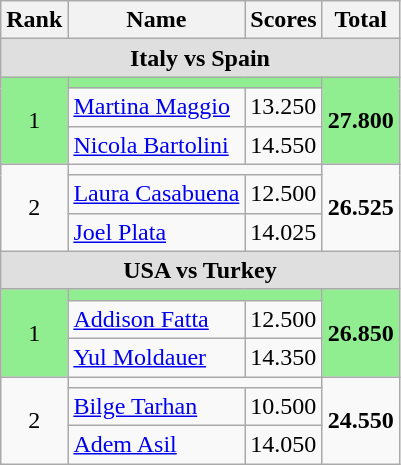<table class="wikitable" white-space:nowrap">
<tr>
<th>Rank</th>
<th>Name</th>
<th>Scores</th>
<th>Total</th>
</tr>
<tr bgcolor="DFDFDF">
<td colspan="4" align="center"><strong>Italy vs Spain</strong></td>
</tr>
<tr bgcolor="lightgreen">
<td rowspan="3" align=center>1</td>
<td align=center colspan="2"></td>
<td rowspan="3"><strong>27.800</strong></td>
</tr>
<tr>
<td><a href='#'>Martina Maggio</a></td>
<td> 13.250</td>
</tr>
<tr>
<td><a href='#'>Nicola Bartolini</a></td>
<td> 14.550</td>
</tr>
<tr>
<td rowspan="3" align=center>2</td>
<td align=center colspan="2"></td>
<td rowspan="3"><strong>26.525</strong></td>
</tr>
<tr>
<td><a href='#'>Laura Casabuena</a></td>
<td> 12.500</td>
</tr>
<tr>
<td><a href='#'>Joel Plata</a></td>
<td> 14.025</td>
</tr>
<tr bgcolor="DFDFDF">
<td colspan="4" align="center"><strong>USA vs Turkey</strong></td>
</tr>
<tr bgcolor="lightgreen">
<td rowspan="3" align=center>1</td>
<td align=center colspan="2"></td>
<td rowspan="3"><strong>26.850</strong></td>
</tr>
<tr>
<td><a href='#'>Addison Fatta</a></td>
<td> 12.500</td>
</tr>
<tr>
<td><a href='#'>Yul Moldauer</a></td>
<td> 14.350</td>
</tr>
<tr>
<td rowspan="3" align=center>2</td>
<td align=center colspan="2"></td>
<td rowspan="3"><strong>24.550</strong></td>
</tr>
<tr>
<td><a href='#'>Bilge Tarhan</a></td>
<td> 10.500</td>
</tr>
<tr>
<td><a href='#'>Adem Asil</a></td>
<td> 14.050</td>
</tr>
</table>
